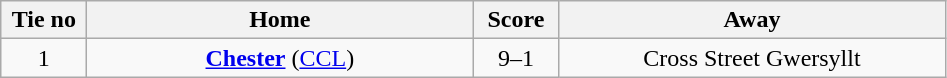<table class="wikitable" style="text-align:center">
<tr>
<th width=50>Tie no</th>
<th width=250>Home</th>
<th width=50>Score</th>
<th width=250>Away</th>
</tr>
<tr>
<td>1</td>
<td><strong><a href='#'>Chester</a></strong> (<a href='#'>CCL</a>)</td>
<td>9–1</td>
<td>Cross Street Gwersyllt</td>
</tr>
</table>
